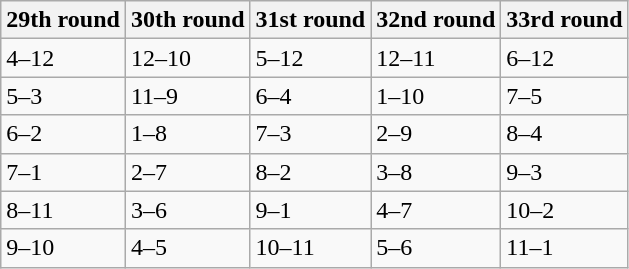<table class="wikitable">
<tr>
<th>29th round</th>
<th>30th round</th>
<th>31st round</th>
<th>32nd round</th>
<th>33rd round</th>
</tr>
<tr>
<td>4–12</td>
<td>12–10</td>
<td>5–12</td>
<td>12–11</td>
<td>6–12</td>
</tr>
<tr>
<td>5–3</td>
<td>11–9</td>
<td>6–4</td>
<td>1–10</td>
<td>7–5</td>
</tr>
<tr>
<td>6–2</td>
<td>1–8</td>
<td>7–3</td>
<td>2–9</td>
<td>8–4</td>
</tr>
<tr>
<td>7–1</td>
<td>2–7</td>
<td>8–2</td>
<td>3–8</td>
<td>9–3</td>
</tr>
<tr>
<td>8–11</td>
<td>3–6</td>
<td>9–1</td>
<td>4–7</td>
<td>10–2</td>
</tr>
<tr>
<td>9–10</td>
<td>4–5</td>
<td>10–11</td>
<td>5–6</td>
<td>11–1</td>
</tr>
</table>
